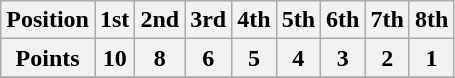<table class="wikitable">
<tr>
<th>Position</th>
<th>1st</th>
<th>2nd</th>
<th>3rd</th>
<th>4th</th>
<th>5th</th>
<th>6th</th>
<th>7th</th>
<th>8th</th>
</tr>
<tr>
<th>Points</th>
<th>10</th>
<th>8</th>
<th>6</th>
<th>5</th>
<th>4</th>
<th>3</th>
<th>2</th>
<th>1</th>
</tr>
<tr>
</tr>
</table>
